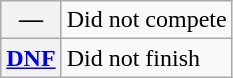<table class="wikitable">
<tr>
<th scope="row">—</th>
<td>Did not compete</td>
</tr>
<tr>
<th scope="row"><a href='#'>DNF</a></th>
<td>Did not finish</td>
</tr>
</table>
